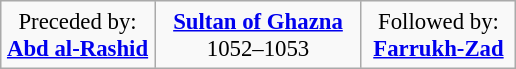<table align=center border=1 cellspacing=0 cellpadding=4 style="background: #f9f9f9; text-align:center; border:1px solid #aaa;border-collapse:collapse;font-size:95%">
<tr>
<td width="30%" align="center">Preceded by:<br><strong><a href='#'>Abd al-Rashid</a></strong></td>
<td width="40%" align="center"><strong><a href='#'>Sultan of Ghazna</a></strong><br>1052–1053</td>
<td width="30%" align="center">Followed by:<br><strong><a href='#'>Farrukh-Zad</a></strong></td>
</tr>
</table>
